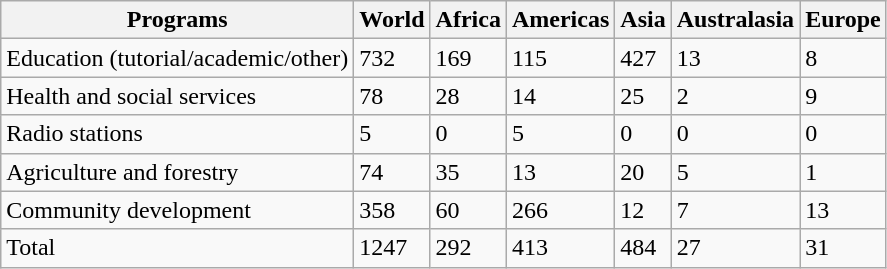<table class="wikitable" border="1">
<tr>
<th>Programs</th>
<th>World</th>
<th>Africa</th>
<th>Americas</th>
<th>Asia</th>
<th>Australasia</th>
<th>Europe</th>
</tr>
<tr>
<td>Education (tutorial/academic/other)</td>
<td>732</td>
<td>169</td>
<td>115</td>
<td>427</td>
<td>13</td>
<td>8</td>
</tr>
<tr>
<td>Health and social services</td>
<td>78</td>
<td>28</td>
<td>14</td>
<td>25</td>
<td>2</td>
<td>9</td>
</tr>
<tr>
<td>Radio stations</td>
<td>5</td>
<td>0</td>
<td>5</td>
<td>0</td>
<td>0</td>
<td>0</td>
</tr>
<tr>
<td>Agriculture and forestry</td>
<td>74</td>
<td>35</td>
<td>13</td>
<td>20</td>
<td>5</td>
<td>1</td>
</tr>
<tr>
<td>Community development</td>
<td>358</td>
<td>60</td>
<td>266</td>
<td>12</td>
<td>7</td>
<td>13</td>
</tr>
<tr>
<td>Total</td>
<td>1247</td>
<td>292</td>
<td>413</td>
<td>484</td>
<td>27</td>
<td>31</td>
</tr>
</table>
